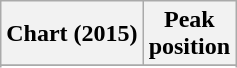<table class="wikitable sortable plainrowheaders" style="text-align:center">
<tr>
<th scope="col">Chart (2015)</th>
<th scope="col">Peak<br> position</th>
</tr>
<tr>
</tr>
<tr>
</tr>
</table>
